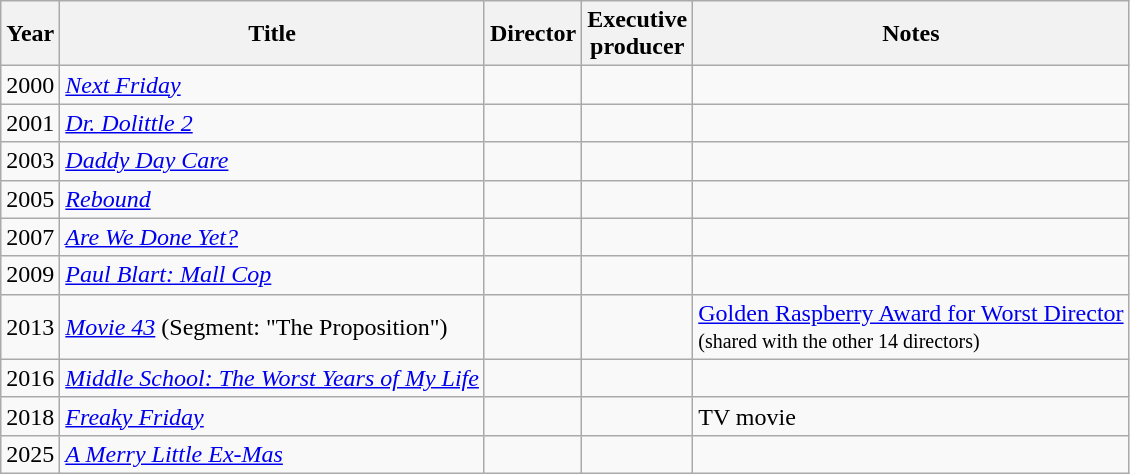<table class="wikitable">
<tr>
<th>Year</th>
<th>Title</th>
<th>Director</th>
<th>Executive<br>producer</th>
<th>Notes</th>
</tr>
<tr>
<td>2000</td>
<td><em><a href='#'>Next Friday</a></em></td>
<td></td>
<td></td>
<td></td>
</tr>
<tr>
<td>2001</td>
<td><em><a href='#'>Dr. Dolittle 2</a></em></td>
<td></td>
<td></td>
<td></td>
</tr>
<tr>
<td>2003</td>
<td><em><a href='#'>Daddy Day Care</a></em></td>
<td></td>
<td></td>
<td></td>
</tr>
<tr>
<td>2005</td>
<td><em><a href='#'>Rebound</a></em></td>
<td></td>
<td></td>
<td></td>
</tr>
<tr>
<td>2007</td>
<td><em><a href='#'>Are We Done Yet?</a></em></td>
<td></td>
<td></td>
<td></td>
</tr>
<tr>
<td>2009</td>
<td><em><a href='#'>Paul Blart: Mall Cop</a></em></td>
<td></td>
<td></td>
<td></td>
</tr>
<tr>
<td>2013</td>
<td><em><a href='#'>Movie 43</a></em> (Segment: "The Proposition")</td>
<td></td>
<td></td>
<td><a href='#'>Golden Raspberry Award for Worst Director</a> <br><small>(shared with the other 14 directors)</small></td>
</tr>
<tr>
<td>2016</td>
<td><em><a href='#'>Middle School: The Worst Years of My Life</a></em></td>
<td></td>
<td></td>
<td></td>
</tr>
<tr>
<td>2018</td>
<td><em><a href='#'>Freaky Friday</a></em></td>
<td></td>
<td></td>
<td>TV movie</td>
</tr>
<tr>
<td>2025</td>
<td><em><a href='#'>A Merry Little Ex-Mas</a></em></td>
<td></td>
<td></td>
</tr>
</table>
